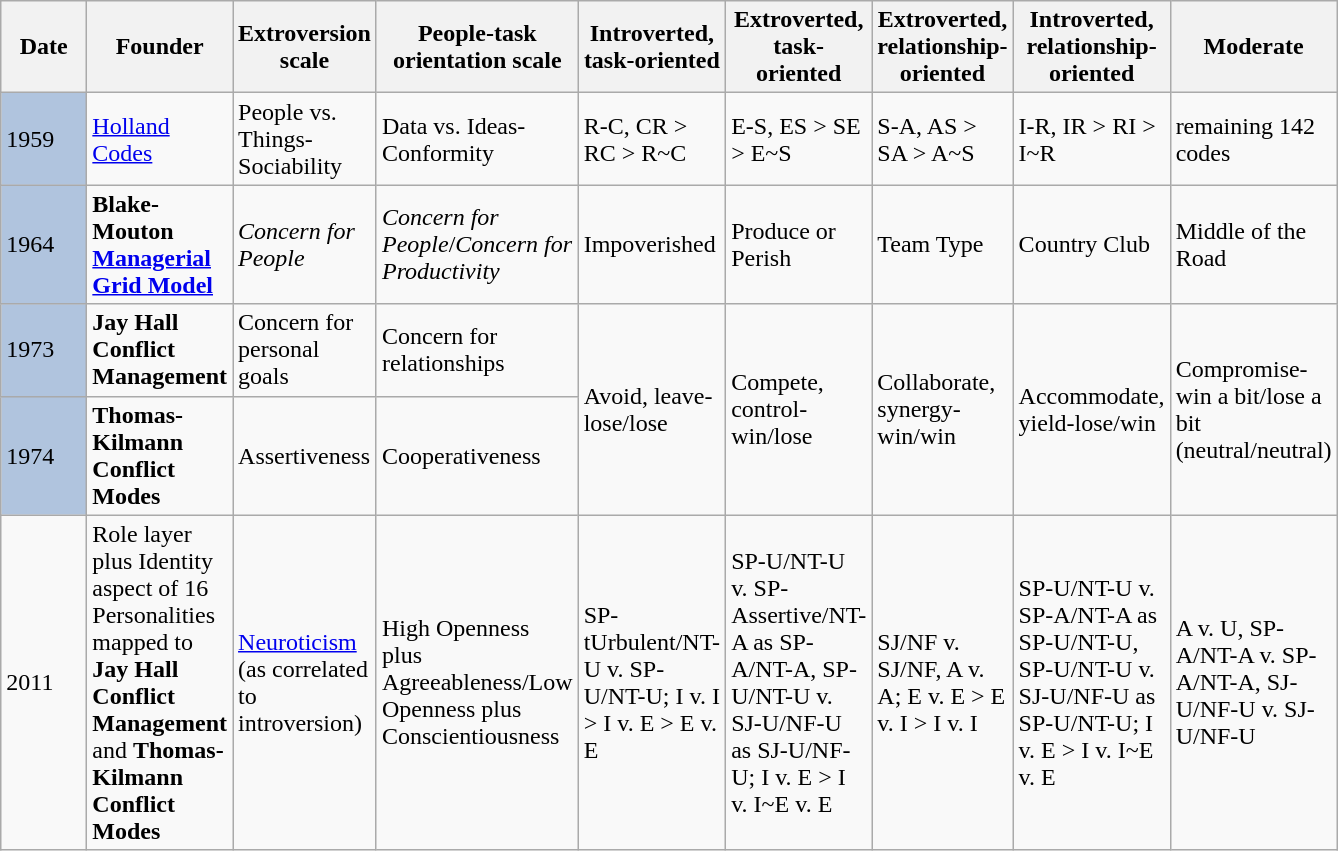<table class="wikitable">
<tr>
<th width="50">Date</th>
<th width="50">Founder</th>
<th width="50">Extroversion scale</th>
<th width="50">People-task orientation scale</th>
<th width="50">Introverted, task-oriented</th>
<th width="50">Extroverted, task-oriented</th>
<th width="50">Extroverted, relationship-oriented</th>
<th width="50">Introverted, relationship-oriented</th>
<th width="50">Moderate</th>
</tr>
<tr>
<td bgcolor="#b0c4de">1959</td>
<td><a href='#'>Holland Codes</a></td>
<td>People vs. Things-Sociability</td>
<td>Data vs. Ideas-Conformity</td>
<td>R-C, CR > RC > R~C</td>
<td>E-S, ES > SE > E~S</td>
<td>S-A, AS > SA > A~S</td>
<td>I-R, IR > RI > I~R</td>
<td>remaining 142 codes</td>
</tr>
<tr>
<td bgcolor="#b0c4de">1964</td>
<td><strong>Blake-Mouton <a href='#'>Managerial Grid Model</a></strong></td>
<td><em>Concern for People</em></td>
<td><em>Concern for People</em>/<em>Concern for Productivity</em></td>
<td>Impoverished</td>
<td>Produce or Perish</td>
<td>Team Type</td>
<td>Country Club</td>
<td>Middle of the Road</td>
</tr>
<tr>
<td bgcolor="#b0c4de">1973</td>
<td><strong>Jay Hall Conflict Management</strong></td>
<td>Concern for personal goals</td>
<td>Concern for relationships</td>
<td rowspan="2">Avoid, leave-lose/lose</td>
<td rowspan="2">Compete, control-win/lose</td>
<td rowspan="2">Collaborate, synergy-win/win</td>
<td rowspan="2">Accommodate, yield-lose/win</td>
<td rowspan="2">Compromise-win a bit/lose a bit (neutral/neutral)</td>
</tr>
<tr>
<td bgcolor="#b0c4de">1974</td>
<td><strong>Thomas-Kilmann Conflict Modes</strong></td>
<td>Assertiveness</td>
<td>Cooperativeness</td>
</tr>
<tr>
<td>2011</td>
<td>Role layer plus Identity aspect of 16 Personalities mapped to <strong>Jay Hall Conflict Management</strong> and <strong>Thomas-Kilmann Conflict Modes</strong></td>
<td><a href='#'>Neuroticism</a> (as correlated to introversion)</td>
<td>High Openness plus Agreeableness/Low Openness plus Conscientiousness</td>
<td>SP-tUrbulent/NT-U v. SP-U/NT-U; I v. I > I v. E > E v. E</td>
<td>SP-U/NT-U v. SP-Assertive/NT-A as SP-A/NT-A, SP-U/NT-U v. SJ-U/NF-U as SJ-U/NF-U; I v. E > I v. I~E v. E</td>
<td>SJ/NF v. SJ/NF, A v. A; E v. E > E v. I > I v. I</td>
<td>SP-U/NT-U v. SP-A/NT-A as SP-U/NT-U, SP-U/NT-U v. SJ-U/NF-U as SP-U/NT-U; I v. E > I v. I~E v. E</td>
<td>A v. U, SP-A/NT-A v. SP-A/NT-A, SJ-U/NF-U v. SJ-U/NF-U</td>
</tr>
</table>
